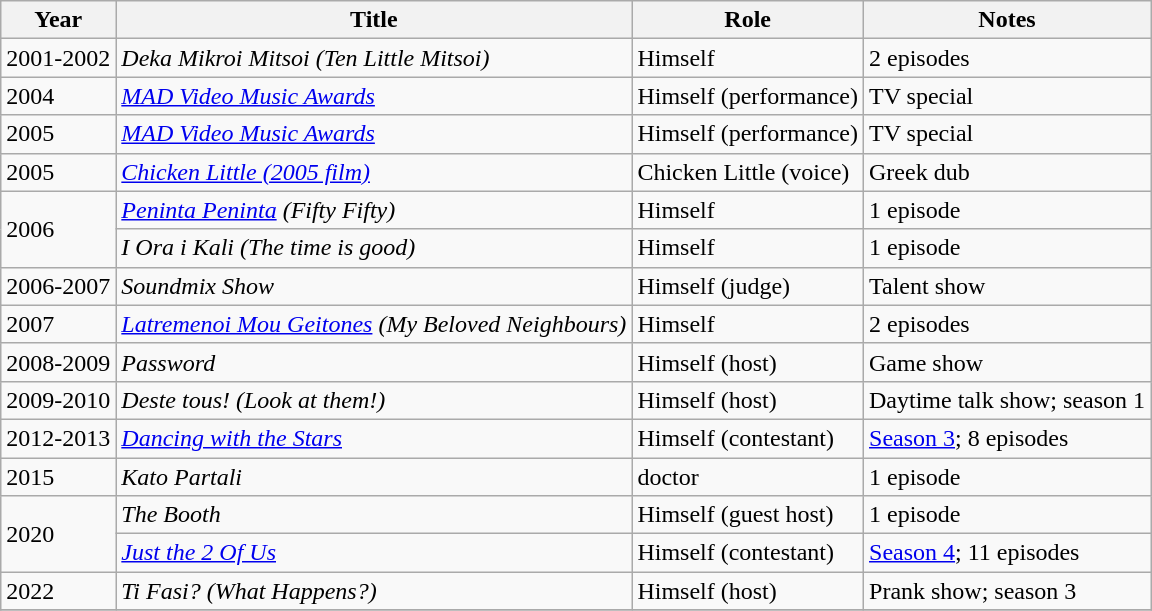<table class="wikitable">
<tr>
<th>Year</th>
<th>Title</th>
<th>Role</th>
<th>Notes</th>
</tr>
<tr>
<td>2001-2002</td>
<td><em>Deka Mikroi Mitsoi (Ten Little Mitsoi)</em></td>
<td>Himself</td>
<td>2 episodes</td>
</tr>
<tr>
<td>2004</td>
<td><em><a href='#'>MAD Video Music Awards</a></em></td>
<td>Himself (performance)</td>
<td>TV special</td>
</tr>
<tr>
<td>2005</td>
<td><em><a href='#'>MAD Video Music Awards</a></em></td>
<td>Himself (performance)</td>
<td>TV special</td>
</tr>
<tr>
<td>2005</td>
<td><em><a href='#'>Chicken Little (2005 film)</a></em></td>
<td>Chicken Little (voice)</td>
<td>Greek dub</td>
</tr>
<tr>
<td rowspan="2">2006</td>
<td><em><a href='#'>Peninta Peninta</a> (Fifty Fifty)</em></td>
<td>Himself</td>
<td>1 episode</td>
</tr>
<tr>
<td><em>I Ora i Kali (The time is good)</em></td>
<td>Himself</td>
<td>1 episode</td>
</tr>
<tr>
<td>2006-2007</td>
<td><em>Soundmix Show</em></td>
<td>Himself (judge)</td>
<td>Talent show</td>
</tr>
<tr>
<td>2007</td>
<td><em><a href='#'>Latremenoi Mou Geitones</a> (My Beloved Neighbours)</em></td>
<td>Himself</td>
<td>2 episodes</td>
</tr>
<tr>
<td>2008-2009</td>
<td><em>Password</em></td>
<td>Himself (host)</td>
<td>Game show</td>
</tr>
<tr>
<td>2009-2010</td>
<td><em>Deste tous! (Look at them!)</em></td>
<td>Himself (host)</td>
<td>Daytime talk show; season 1</td>
</tr>
<tr>
<td>2012-2013</td>
<td><em><a href='#'>Dancing with the Stars</a></em></td>
<td>Himself (contestant)</td>
<td><a href='#'>Season 3</a>; 8 episodes</td>
</tr>
<tr>
<td>2015</td>
<td><em>Kato Partali</em></td>
<td>doctor</td>
<td>1 episode</td>
</tr>
<tr>
<td rowspan="2">2020</td>
<td><em>The Booth</em></td>
<td>Himself (guest host)</td>
<td>1 episode</td>
</tr>
<tr>
<td><em><a href='#'>Just the 2 Of Us</a></em></td>
<td>Himself (contestant)</td>
<td><a href='#'>Season 4</a>; 11 episodes</td>
</tr>
<tr>
<td>2022</td>
<td><em>Ti Fasi? (What Happens?)</em></td>
<td>Himself (host)</td>
<td>Prank show; season 3</td>
</tr>
<tr>
</tr>
</table>
